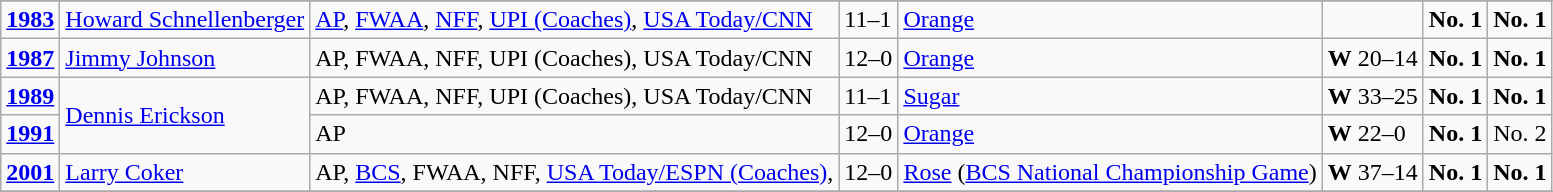<table class="wikitable">
<tr>
</tr>
<tr>
<td><strong><a href='#'>1983</a></strong></td>
<td><a href='#'>Howard Schnellenberger</a></td>
<td><a href='#'>AP</a>, <a href='#'>FWAA</a>, <a href='#'>NFF</a>, <a href='#'>UPI (Coaches)</a>, <a href='#'>USA Today/CNN</a></td>
<td>11–1</td>
<td><a href='#'>Orange</a></td>
<td></td>
<td><strong>No. 1</strong></td>
<td><strong>No. 1</strong></td>
</tr>
<tr>
<td><strong><a href='#'>1987</a></strong></td>
<td><a href='#'>Jimmy Johnson</a></td>
<td>AP, FWAA, NFF, UPI (Coaches), USA Today/CNN</td>
<td>12–0</td>
<td><a href='#'>Orange</a></td>
<td><strong>W</strong> 20–14</td>
<td><strong>No. 1</strong></td>
<td><strong>No. 1</strong></td>
</tr>
<tr>
<td><strong><a href='#'>1989</a></strong></td>
<td rowspan="2"><a href='#'>Dennis Erickson</a></td>
<td>AP, FWAA, NFF, UPI (Coaches), USA Today/CNN</td>
<td>11–1</td>
<td><a href='#'>Sugar</a></td>
<td><strong>W</strong> 33–25</td>
<td><strong>No. 1</strong></td>
<td><strong>No. 1</strong></td>
</tr>
<tr>
<td><strong><a href='#'>1991</a></strong></td>
<td>AP</td>
<td>12–0</td>
<td><a href='#'>Orange</a></td>
<td><strong>W</strong> 22–0</td>
<td><strong>No. 1</strong></td>
<td>No. 2</td>
</tr>
<tr>
<td><strong><a href='#'>2001</a></strong></td>
<td><a href='#'>Larry Coker</a></td>
<td>AP, <a href='#'>BCS</a>, FWAA, NFF, <a href='#'>USA Today/ESPN (Coaches)</a>,</td>
<td>12–0</td>
<td><a href='#'>Rose</a> (<a href='#'>BCS National Championship Game</a>)</td>
<td><strong>W</strong> 37–14</td>
<td><strong>No. 1</strong></td>
<td><strong>No. 1</strong></td>
</tr>
<tr>
</tr>
</table>
